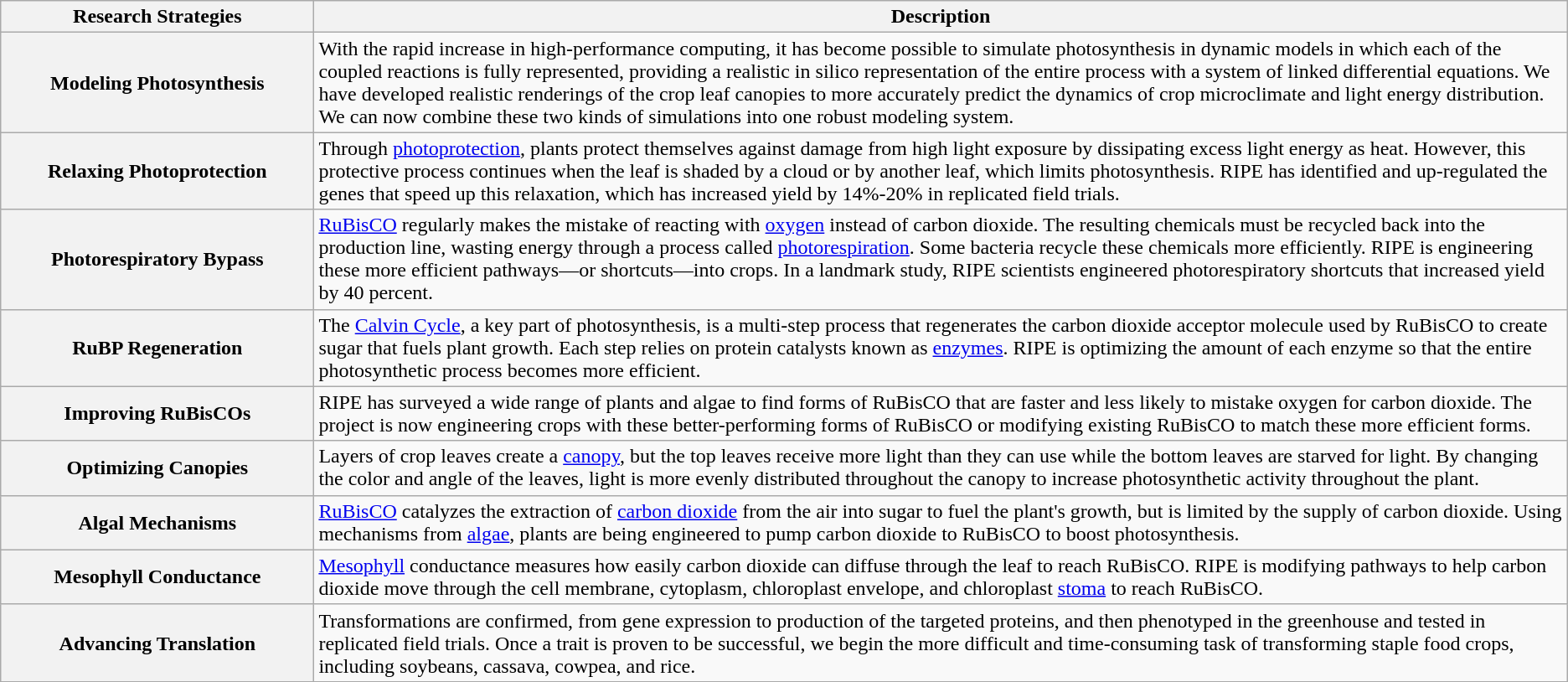<table style style="width:100%;" class="wikitable">
<tr>
<th>Research Strategies</th>
<th>Description</th>
</tr>
<tr>
<th>Modeling Photosynthesis</th>
<td style="width: 80%;">With the rapid increase in high-performance computing, it has become possible to simulate photosynthesis in dynamic models in which each of the coupled reactions is fully represented, providing a realistic in silico representation of the entire process with a system of linked differential equations. We have developed realistic renderings of the crop leaf canopies to more accurately predict the dynamics of crop microclimate and light energy distribution. We can now combine these two kinds of simulations into one robust modeling system.</td>
</tr>
<tr>
<th>Relaxing Photoprotection</th>
<td style="width: 80%;">Through <a href='#'>photoprotection</a>, plants protect themselves against damage from high light exposure by dissipating excess light energy as heat. However, this protective process continues when the leaf is shaded by a cloud or by another leaf, which limits photosynthesis. RIPE has identified and up-regulated the genes that speed up this relaxation, which has increased yield by 14%-20% in replicated field trials.</td>
</tr>
<tr>
<th>Photorespiratory Bypass</th>
<td style="width: 80%;"><a href='#'>RuBisCO</a> regularly makes the mistake of reacting with <a href='#'>oxygen</a> instead of carbon dioxide. The resulting chemicals must be recycled back into the production line, wasting energy through a process called <a href='#'>photorespiration</a>. Some bacteria recycle these chemicals more efficiently. RIPE is engineering these more efficient pathways—or shortcuts—into crops. In a landmark study, RIPE scientists engineered photorespiratory shortcuts that increased yield by 40 percent.</td>
</tr>
<tr>
<th>RuBP Regeneration</th>
<td style="width: 80%;">The <a href='#'>Calvin Cycle</a>, a key part of photosynthesis, is a multi-step process that regenerates the carbon dioxide acceptor molecule used by RuBisCO to create sugar that fuels plant growth. Each step relies on protein catalysts known as <a href='#'>enzymes</a>. RIPE is optimizing the amount of each enzyme so that the entire photosynthetic process becomes more efficient.</td>
</tr>
<tr>
<th>Improving RuBisCOs</th>
<td style="width: 80%;">RIPE has surveyed a wide range of plants and algae to find forms of RuBisCO that are faster and less likely to mistake oxygen for carbon dioxide. The project is now engineering crops with these better-performing forms of RuBisCO or modifying existing RuBisCO to match these more efficient forms.</td>
</tr>
<tr>
<th>Optimizing Canopies</th>
<td style="width: 80%;">Layers of crop leaves create a <a href='#'>canopy</a>, but the top leaves receive more light than they can use while the bottom leaves are starved for light. By changing the color and angle of the leaves, light is more evenly distributed throughout the canopy to increase photosynthetic activity throughout the plant.</td>
</tr>
<tr>
<th>Algal Mechanisms</th>
<td style="width: 80%;"><a href='#'>RuBisCO</a> catalyzes the extraction of <a href='#'>carbon dioxide</a> from the air into sugar to fuel the plant's growth, but is limited by the supply of carbon dioxide. Using mechanisms from <a href='#'>algae</a>, plants are being engineered to pump carbon dioxide to RuBisCO to boost photosynthesis.</td>
</tr>
<tr>
<th>Mesophyll Conductance</th>
<td style="width: 80%;"><a href='#'>Mesophyll</a> conductance measures how easily carbon dioxide can diffuse through the leaf to reach RuBisCO. RIPE is modifying pathways to help carbon dioxide move through the cell membrane, cytoplasm, chloroplast envelope, and chloroplast <a href='#'>stoma</a> to reach RuBisCO.</td>
</tr>
<tr>
<th>Advancing Translation</th>
<td style="width: 80%;">Transformations are confirmed, from gene expression to production of the targeted proteins, and then phenotyped in the greenhouse and tested in replicated field trials. Once a trait is proven to be successful, we begin the more difficult and time-consuming task of transforming staple food crops, including soybeans, cassava, cowpea, and rice.</td>
</tr>
<tr>
</tr>
</table>
